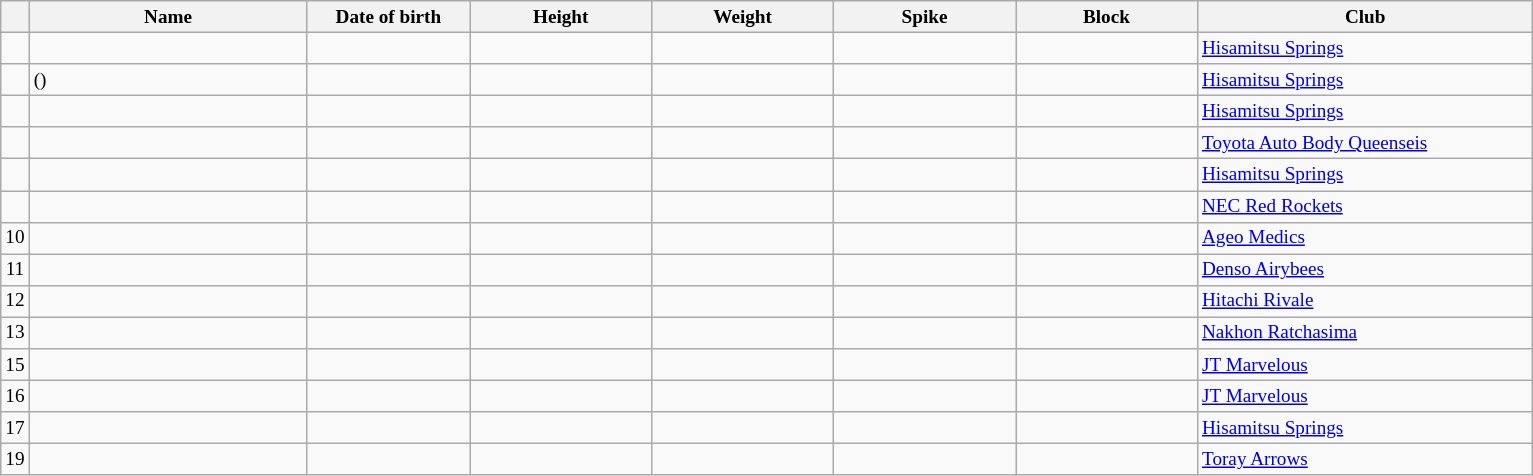<table class="wikitable sortable" style="font-size:80%; text-align:center;">
<tr>
<th></th>
<th style="width:14em">Name</th>
<th style="width:8em">Date of birth</th>
<th style="width:9em">Height</th>
<th style="width:9em">Weight</th>
<th style="width:9em">Spike</th>
<th style="width:9em">Block</th>
<th style="width:17em">Club</th>
</tr>
<tr>
<td></td>
<td style="text-align:left"></td>
<td style="text-align:right"></td>
<td></td>
<td></td>
<td></td>
<td></td>
<td style="text-align:left"> <a href='#'>Hisamitsu Springs</a></td>
</tr>
<tr>
<td></td>
<td style="text-align:left"> ()</td>
<td style="text-align:right"></td>
<td></td>
<td></td>
<td></td>
<td></td>
<td style="text-align:left"> <a href='#'>Hisamitsu Springs</a></td>
</tr>
<tr>
<td></td>
<td style="text-align:left"></td>
<td style="text-align:right"></td>
<td></td>
<td></td>
<td></td>
<td></td>
<td style="text-align:left"> <a href='#'>Hisamitsu Springs</a></td>
</tr>
<tr>
<td></td>
<td style="text-align:left"></td>
<td style="text-align:right"></td>
<td></td>
<td></td>
<td></td>
<td></td>
<td style="text-align:left"> <a href='#'>Toyota Auto Body Queenseis</a></td>
</tr>
<tr>
<td></td>
<td style="text-align:left"></td>
<td style="text-align:right"></td>
<td></td>
<td></td>
<td></td>
<td></td>
<td style="text-align:left"> <a href='#'>Hisamitsu Springs</a></td>
</tr>
<tr>
<td></td>
<td style="text-align:left"></td>
<td style="text-align:right"></td>
<td></td>
<td></td>
<td></td>
<td></td>
<td style="text-align:left"> <a href='#'>NEC Red Rockets</a></td>
</tr>
<tr>
<td>10</td>
<td style="text-align:left"></td>
<td style="text-align:right"></td>
<td></td>
<td></td>
<td></td>
<td></td>
<td style="text-align:left"> <a href='#'>Ageo Medics</a></td>
</tr>
<tr>
<td>11</td>
<td style="text-align:left"></td>
<td style="text-align:right"></td>
<td></td>
<td></td>
<td></td>
<td></td>
<td style="text-align:left"> <a href='#'>Denso Airybees</a></td>
</tr>
<tr>
<td>12</td>
<td style="text-align:left"></td>
<td style="text-align:right"></td>
<td></td>
<td></td>
<td></td>
<td></td>
<td style="text-align:left"> <a href='#'>Hitachi Rivale</a></td>
</tr>
<tr>
<td>13</td>
<td style="text-align:left"></td>
<td style="text-align:right"></td>
<td></td>
<td></td>
<td></td>
<td></td>
<td style="text-align:left"> <a href='#'>Nakhon Ratchasima</a></td>
</tr>
<tr>
<td>15</td>
<td style="text-align:left"></td>
<td style="text-align:right"></td>
<td></td>
<td></td>
<td></td>
<td></td>
<td style="text-align:left"> <a href='#'>JT Marvelous</a></td>
</tr>
<tr>
<td>16</td>
<td style="text-align:left"></td>
<td style="text-align:right"></td>
<td></td>
<td></td>
<td></td>
<td></td>
<td style="text-align:left"> <a href='#'>JT Marvelous</a></td>
</tr>
<tr>
<td>17</td>
<td style="text-align:left"></td>
<td style="text-align:right"></td>
<td></td>
<td></td>
<td></td>
<td></td>
<td style="text-align:left"> <a href='#'>Hisamitsu Springs</a></td>
</tr>
<tr>
<td>19</td>
<td style="text-align:left"></td>
<td style="text-align:right"></td>
<td></td>
<td></td>
<td></td>
<td></td>
<td style="text-align:left"> <a href='#'>Toray Arrows</a></td>
</tr>
</table>
